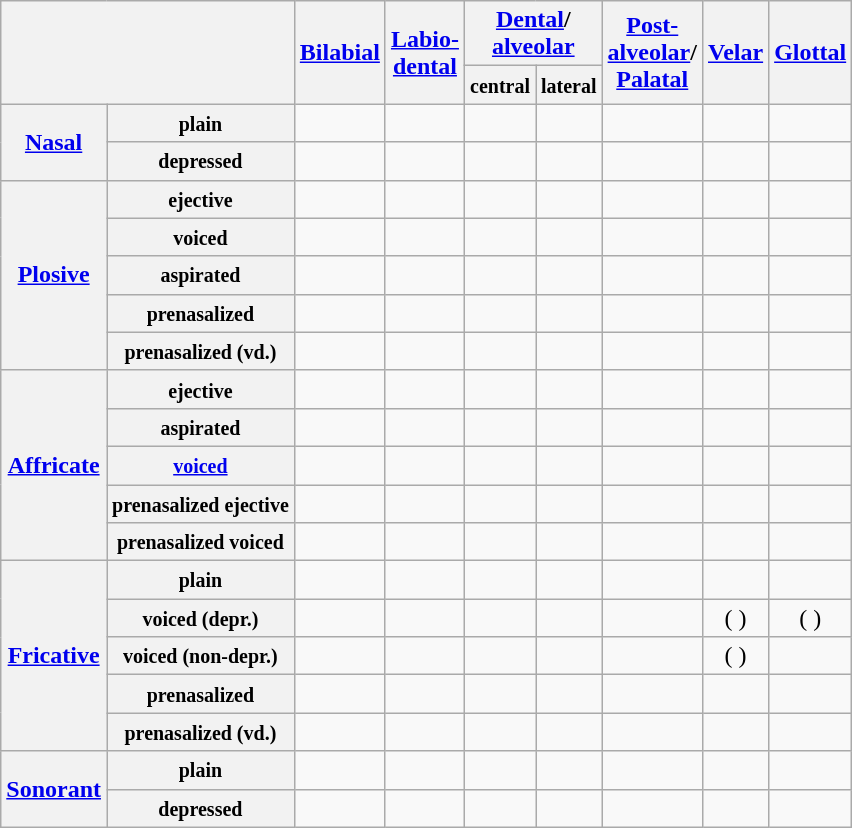<table class="wikitable" style="text-align: center;">
<tr>
<th colspan="2" rowspan="2"></th>
<th rowspan="2"><a href='#'>Bilabial</a></th>
<th rowspan="2"><a href='#'>Labio-<br>dental</a></th>
<th colspan="2"><a href='#'>Dental</a>/<br><a href='#'>alveolar</a></th>
<th rowspan="2"><a href='#'>Post-<br>alveolar</a>/<br><a href='#'>Palatal</a></th>
<th rowspan="2"><a href='#'><strong>Velar</strong></a></th>
<th rowspan="2"><a href='#'>Glottal</a></th>
</tr>
<tr>
<th><small>central</small></th>
<th><small>lateral</small></th>
</tr>
<tr>
<th rowspan="2"><a href='#'>Nasal</a></th>
<th><small>plain</small></th>
<td> </td>
<td></td>
<td> </td>
<td></td>
<td> </td>
<td> </td>
<td></td>
</tr>
<tr>
<th><small>depressed</small></th>
<td> </td>
<td></td>
<td> </td>
<td></td>
<td> </td>
<td> </td>
<td></td>
</tr>
<tr>
<th rowspan="5"><a href='#'>Plosive</a></th>
<th><small>ejective</small></th>
<td> </td>
<td></td>
<td> </td>
<td></td>
<td></td>
<td> </td>
<td></td>
</tr>
<tr>
<th><small>voiced</small></th>
<td> </td>
<td></td>
<td> </td>
<td></td>
<td></td>
<td> </td>
<td></td>
</tr>
<tr>
<th><small>aspirated</small></th>
<td> </td>
<td></td>
<td> </td>
<td></td>
<td></td>
<td> </td>
<td></td>
</tr>
<tr>
<th><small>prenasalized</small></th>
<td> </td>
<td></td>
<td> </td>
<td></td>
<td></td>
<td> </td>
<td></td>
</tr>
<tr>
<th><small>prenasalized (vd.)</small></th>
<td> </td>
<td></td>
<td> </td>
<td></td>
<td></td>
<td> </td>
<td></td>
</tr>
<tr>
<th rowspan="5"><a href='#'>Affricate</a></th>
<th><small>ejective</small></th>
<td></td>
<td></td>
<td> </td>
<td></td>
<td> </td>
<td> </td>
<td></td>
</tr>
<tr>
<th><small>aspirated</small></th>
<td></td>
<td></td>
<td> </td>
<td></td>
<td> </td>
<td></td>
<td></td>
</tr>
<tr>
<th><small><a href='#'>voiced</a></small></th>
<td></td>
<td></td>
<td></td>
<td></td>
<td> </td>
<td></td>
<td></td>
</tr>
<tr>
<th><small>prenasalized ejective</small></th>
<td></td>
<td></td>
<td> </td>
<td></td>
<td> </td>
<td> </td>
<td></td>
</tr>
<tr>
<th><small>prenasalized voiced</small></th>
<td></td>
<td></td>
<td></td>
<td></td>
<td> </td>
<td></td>
<td></td>
</tr>
<tr>
<th rowspan="5"><a href='#'>Fricative</a></th>
<th><small>plain</small></th>
<td></td>
<td> </td>
<td> </td>
<td> </td>
<td> </td>
<td></td>
<td> </td>
</tr>
<tr>
<th><small>voiced (depr.)</small></th>
<td> </td>
<td> </td>
<td> </td>
<td></td>
<td> </td>
<td>( )</td>
<td>( )</td>
</tr>
<tr>
<th><small>voiced (non-depr.)</small></th>
<td> </td>
<td></td>
<td></td>
<td> </td>
<td></td>
<td>( )</td>
<td></td>
</tr>
<tr>
<th><small>prenasalized</small></th>
<td></td>
<td> </td>
<td> </td>
<td> </td>
<td></td>
<td></td>
<td></td>
</tr>
<tr>
<th><small>prenasalized (vd.)</small></th>
<td></td>
<td> </td>
<td> </td>
<td> </td>
<td></td>
<td></td>
<td></td>
</tr>
<tr>
<th rowspan="2"><a href='#'>Sonorant</a></th>
<th><small>plain</small></th>
<td> </td>
<td></td>
<td> </td>
<td> </td>
<td> </td>
<td></td>
<td></td>
</tr>
<tr>
<th><small>depressed</small></th>
<td> </td>
<td></td>
<td></td>
<td> </td>
<td> </td>
<td></td>
<td></td>
</tr>
</table>
